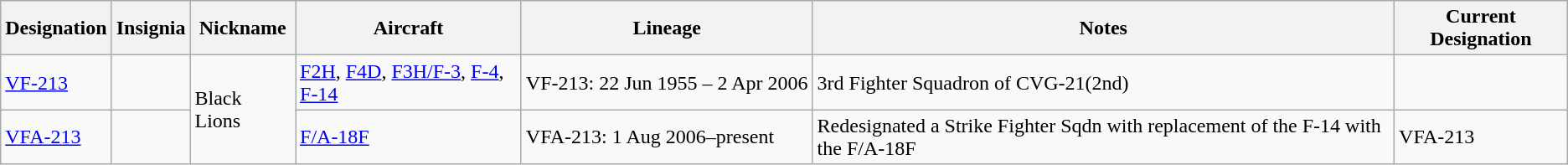<table class="wikitable">
<tr>
<th>Designation</th>
<th>Insignia</th>
<th>Nickname</th>
<th>Aircraft</th>
<th>Lineage</th>
<th>Notes</th>
<th>Current Designation</th>
</tr>
<tr>
<td><a href='#'>VF-213</a></td>
<td></td>
<td Rowspan="2">Black Lions</td>
<td><a href='#'>F2H</a>, <a href='#'>F4D</a>, <a href='#'>F3H/F-3</a>, <a href='#'>F-4</a>, <a href='#'>F-14</a></td>
<td style="white-space: nowrap;">VF-213: 22 Jun 1955 – 2 Apr 2006</td>
<td>3rd Fighter Squadron of CVG-21(2nd)</td>
</tr>
<tr>
<td><a href='#'>VFA-213</a></td>
<td></td>
<td><a href='#'>F/A-18F</a></td>
<td>VFA-213: 1 Aug 2006–present</td>
<td>Redesignated a Strike Fighter Sqdn with replacement of the F-14 with the F/A-18F</td>
<td>VFA-213</td>
</tr>
</table>
